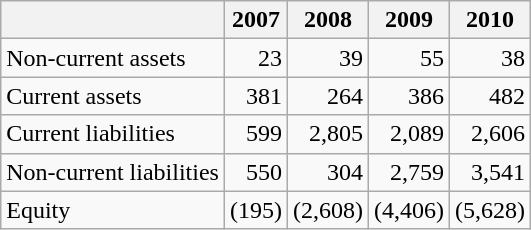<table class="wikitable" style="text-align:right;">
<tr>
<th></th>
<th>2007</th>
<th>2008</th>
<th>2009</th>
<th>2010</th>
</tr>
<tr>
<td align=left>Non-current assets</td>
<td>23</td>
<td>39</td>
<td>55</td>
<td>38</td>
</tr>
<tr>
<td align=left>Current assets</td>
<td>381</td>
<td>264</td>
<td>386</td>
<td>482</td>
</tr>
<tr>
<td align=left>Current liabilities</td>
<td>599</td>
<td>2,805</td>
<td>2,089</td>
<td>2,606</td>
</tr>
<tr>
<td align=left>Non-current liabilities</td>
<td>550</td>
<td>304</td>
<td>2,759</td>
<td>3,541</td>
</tr>
<tr>
<td align=left>Equity</td>
<td>(195)</td>
<td>(2,608)</td>
<td>(4,406)</td>
<td>(5,628)</td>
</tr>
</table>
